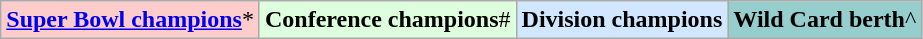<table class="wikitable">
<tr>
<td bgcolor="#FFCCCC"><strong><a href='#'>Super Bowl champions</a></strong>*</td>
<td bgcolor="#DDFFDD"><strong>Conference champions</strong>#</td>
<td bgcolor="#D0E7FF"><strong>Division champions</strong></td>
<td bgcolor="#96CDCD"><strong>Wild Card berth</strong>^</td>
</tr>
</table>
